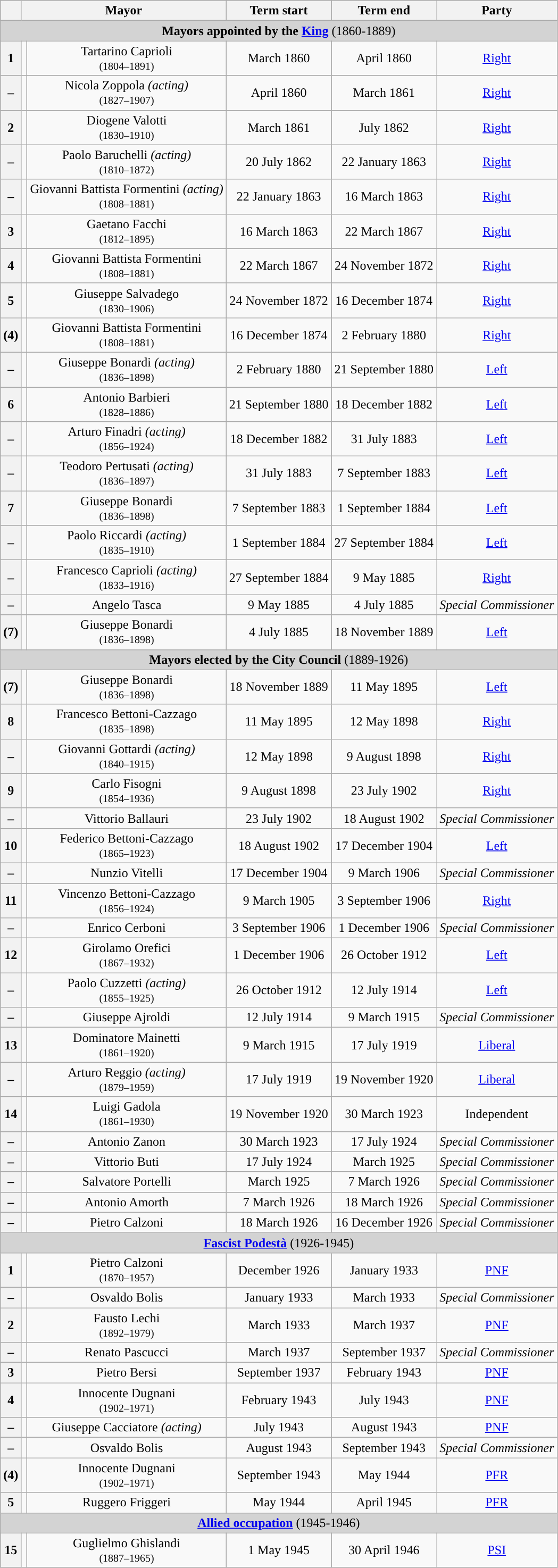<table class="wikitable" style="text-align: center;">
<tr>
<th class=unsortable> </th>
<th colspan=2>Mayor</th>
<th>Term start</th>
<th>Term end</th>
<th>Party</th>
</tr>
<tr>
<td colspan="8" bgcolor="lightgrey" align=center><strong>Mayors appointed by the <a href='#'>King</a></strong> (1860-1889)</td>
</tr>
<tr>
<th style="background:">1</th>
<td></td>
<td>Tartarino Caprioli<br><small>(1804–1891)</small></td>
<td>March 1860</td>
<td>April 1860</td>
<td><a href='#'>Right</a></td>
</tr>
<tr>
<th style="background:">–</th>
<td></td>
<td>Nicola Zoppola <em>(acting)</em><br><small>(1827–1907)</small></td>
<td>April 1860</td>
<td>March 1861</td>
<td><a href='#'>Right</a></td>
</tr>
<tr>
<th style="background:">2</th>
<td></td>
<td>Diogene Valotti<br><small>(1830–1910)</small></td>
<td>March 1861</td>
<td>July 1862</td>
<td><a href='#'>Right</a></td>
</tr>
<tr>
<th style="background:">–</th>
<td></td>
<td>Paolo Baruchelli <em>(acting)</em><br><small>(1810–1872)</small></td>
<td>20 July 1862</td>
<td>22 January 1863</td>
<td><a href='#'>Right</a></td>
</tr>
<tr>
<th style="background:">–</th>
<td></td>
<td>Giovanni Battista Formentini <em>(acting)</em><br><small>(1808–1881)</small></td>
<td>22 January 1863</td>
<td>16 March 1863</td>
<td><a href='#'>Right</a></td>
</tr>
<tr>
<th style="background:">3</th>
<td></td>
<td>Gaetano Facchi<br><small>(1812–1895)</small></td>
<td>16 March 1863</td>
<td>22 March 1867</td>
<td><a href='#'>Right</a></td>
</tr>
<tr>
<th style="background:">4</th>
<td></td>
<td>Giovanni Battista Formentini<br><small>(1808–1881)</small></td>
<td>22 March 1867</td>
<td>24 November 1872</td>
<td><a href='#'>Right</a></td>
</tr>
<tr>
<th style="background:">5</th>
<td></td>
<td>Giuseppe Salvadego<br><small>(1830–1906)</small></td>
<td>24 November 1872</td>
<td>16 December 1874</td>
<td><a href='#'>Right</a></td>
</tr>
<tr>
<th style="background:">(4)</th>
<td></td>
<td>Giovanni Battista Formentini<br><small>(1808–1881)</small></td>
<td>16 December 1874</td>
<td>2 February 1880</td>
<td><a href='#'>Right</a></td>
</tr>
<tr>
<th style="background:">–</th>
<td></td>
<td>Giuseppe Bonardi <em>(acting)</em><br><small>(1836–1898)</small></td>
<td>2 February 1880</td>
<td>21 September 1880</td>
<td><a href='#'>Left</a></td>
</tr>
<tr>
<th style="background:">6</th>
<td></td>
<td>Antonio Barbieri<br><small>(1828–1886)</small></td>
<td>21 September 1880</td>
<td>18 December 1882</td>
<td><a href='#'>Left</a></td>
</tr>
<tr>
<th style="background:">–</th>
<td></td>
<td>Arturo Finadri <em>(acting)</em><br><small>(1856–1924)</small></td>
<td>18 December 1882</td>
<td>31 July 1883</td>
<td><a href='#'>Left</a></td>
</tr>
<tr>
<th style="background:">–</th>
<td></td>
<td>Teodoro Pertusati <em>(acting)</em><br><small>(1836–1897)</small></td>
<td>31 July 1883</td>
<td>7 September 1883</td>
<td><a href='#'>Left</a></td>
</tr>
<tr>
<th style="background:">7</th>
<td></td>
<td align=center>Giuseppe Bonardi<br><small>(1836–1898)</small></td>
<td>7 September 1883</td>
<td>1 September 1884</td>
<td><a href='#'>Left</a></td>
</tr>
<tr>
<th style="background:">–</th>
<td></td>
<td>Paolo Riccardi <em>(acting)</em><br><small>(1835–1910)</small></td>
<td>1 September 1884</td>
<td>27 September 1884</td>
<td><a href='#'>Left</a></td>
</tr>
<tr>
<th style="background:">–</th>
<td></td>
<td>Francesco Caprioli <em>(acting)</em><br><small>(1833–1916)</small></td>
<td>27 September 1884</td>
<td>9 May 1885</td>
<td><a href='#'>Right</a></td>
</tr>
<tr>
<th rowspan=1 style="background:">–</th>
<td></td>
<td>Angelo Tasca</td>
<td>9 May 1885</td>
<td>4 July 1885</td>
<td><em>Special Commissioner</em></td>
</tr>
<tr>
<th style="background:">(7)</th>
<td></td>
<td>Giuseppe Bonardi<br><small>(1836–1898)</small></td>
<td>4 July 1885</td>
<td>18 November 1889</td>
<td><a href='#'>Left</a></td>
</tr>
<tr>
<td colspan="8" bgcolor="lightgrey" align=center><strong>Mayors elected by the City Council</strong> (1889-1926)</td>
</tr>
<tr>
<th style="background:">(7)</th>
<td></td>
<td>Giuseppe Bonardi<br><small>(1836–1898)</small></td>
<td>18 November 1889</td>
<td>11 May 1895</td>
<td><a href='#'>Left</a></td>
</tr>
<tr>
<th style="background:">8</th>
<td></td>
<td>Francesco Bettoni-Cazzago<br><small>(1835–1898)</small></td>
<td>11 May 1895</td>
<td>12 May 1898</td>
<td><a href='#'>Right</a></td>
</tr>
<tr>
<th style="background:">–</th>
<td></td>
<td>Giovanni Gottardi <em>(acting)</em><br><small>(1840–1915)</small></td>
<td>12 May 1898</td>
<td>9 August 1898</td>
<td><a href='#'>Right</a></td>
</tr>
<tr>
<th style="background:">9</th>
<td></td>
<td>Carlo Fisogni<br><small>(1854–1936)</small></td>
<td>9 August 1898</td>
<td>23 July 1902</td>
<td><a href='#'>Right</a></td>
</tr>
<tr>
<th rowspan=1 style="background:">–</th>
<td></td>
<td>Vittorio Ballauri</td>
<td>23 July 1902</td>
<td>18 August 1902</td>
<td><em>Special Commissioner</em></td>
</tr>
<tr>
<th style="background:">10</th>
<td></td>
<td>Federico Bettoni-Cazzago<br><small>(1865–1923)</small></td>
<td>18 August 1902</td>
<td>17 December 1904</td>
<td><a href='#'>Left</a></td>
</tr>
<tr>
<th rowspan=1 style="background:">–</th>
<td></td>
<td>Nunzio Vitelli</td>
<td>17 December 1904</td>
<td>9 March 1906</td>
<td><em>Special Commissioner</em></td>
</tr>
<tr>
<th style="background:">11</th>
<td></td>
<td>Vincenzo Bettoni-Cazzago<br><small>(1856–1924)</small></td>
<td>9 March 1905</td>
<td>3 September 1906</td>
<td><a href='#'>Right</a></td>
</tr>
<tr>
<th rowspan=1 style="background:">–</th>
<td></td>
<td>Enrico Cerboni</td>
<td>3 September 1906</td>
<td>1 December 1906</td>
<td><em>Special Commissioner</em></td>
</tr>
<tr>
<th style="background:">12</th>
<td></td>
<td>Girolamo Orefici<br><small>(1867–1932)</small></td>
<td>1 December 1906</td>
<td>26 October 1912</td>
<td><a href='#'>Left</a></td>
</tr>
<tr>
<th style="background:">–</th>
<td></td>
<td>Paolo Cuzzetti <em>(acting)</em><br><small>(1855–1925)</small></td>
<td>26 October 1912</td>
<td>12 July 1914</td>
<td><a href='#'>Left</a></td>
</tr>
<tr>
<th rowspan=1 style="background:">–</th>
<td></td>
<td>Giuseppe Ajroldi</td>
<td>12 July 1914</td>
<td>9 March 1915</td>
<td><em>Special Commissioner</em></td>
</tr>
<tr>
<th style="background:">13</th>
<td></td>
<td>Dominatore Mainetti<br><small>(1861–1920)</small></td>
<td>9 March 1915</td>
<td>17 July 1919</td>
<td><a href='#'>Liberal</a></td>
</tr>
<tr>
<th style="background:">–</th>
<td></td>
<td>Arturo Reggio <em>(acting)</em><br><small>(1879–1959)</small></td>
<td>17 July 1919</td>
<td>19 November 1920</td>
<td><a href='#'>Liberal</a></td>
</tr>
<tr>
<th style="background:">14</th>
<td></td>
<td>Luigi Gadola<br><small>(1861–1930)</small></td>
<td>19 November 1920</td>
<td>30 March 1923</td>
<td>Independent</td>
</tr>
<tr>
<th rowspan=1 style="background:">–</th>
<td></td>
<td>Antonio Zanon</td>
<td>30 March 1923</td>
<td>17 July 1924</td>
<td><em>Special Commissioner</em></td>
</tr>
<tr>
<th rowspan=1 style="background:">–</th>
<td></td>
<td>Vittorio Buti</td>
<td>17 July 1924</td>
<td>March 1925</td>
<td><em>Special Commissioner</em></td>
</tr>
<tr>
<th rowspan=1 style="background:">–</th>
<td></td>
<td>Salvatore Portelli</td>
<td>March 1925</td>
<td>7 March 1926</td>
<td><em>Special Commissioner</em></td>
</tr>
<tr>
<th rowspan=1 style="background:">–</th>
<td></td>
<td>Antonio Amorth</td>
<td>7 March 1926</td>
<td>18 March 1926</td>
<td><em>Special Commissioner</em></td>
</tr>
<tr>
<th rowspan=1 style="background:">–</th>
<td></td>
<td>Pietro Calzoni</td>
<td>18 March 1926</td>
<td>16 December 1926</td>
<td><em>Special Commissioner</em></td>
</tr>
<tr>
<td colspan="8" bgcolor="lightgrey" align=center><strong><a href='#'>Fascist Podestà</a></strong> (1926-1945)</td>
</tr>
<tr>
<th rowspan=1 style="background:">1</th>
<td></td>
<td>Pietro Calzoni<br><small>(1870–1957)</small></td>
<td>December 1926</td>
<td>January 1933</td>
<td><a href='#'>PNF</a></td>
</tr>
<tr>
<th rowspan=1 style="background:">–</th>
<td></td>
<td>Osvaldo Bolis</td>
<td>January 1933</td>
<td>March 1933</td>
<td><em>Special Commissioner</em></td>
</tr>
<tr>
<th rowspan=1 style="background:">2</th>
<td></td>
<td>Fausto Lechi<br><small>(1892–1979)</small></td>
<td>March 1933</td>
<td>March 1937</td>
<td><a href='#'>PNF</a></td>
</tr>
<tr>
<th rowspan=1 style="background:">–</th>
<td></td>
<td>Renato Pascucci</td>
<td>March 1937</td>
<td>September 1937</td>
<td><em>Special Commissioner</em></td>
</tr>
<tr>
<th rowspan=1 style="background:">3</th>
<td></td>
<td>Pietro Bersi</td>
<td>September 1937</td>
<td>February 1943</td>
<td><a href='#'>PNF</a></td>
</tr>
<tr>
<th rowspan=1 style="background:">4</th>
<td></td>
<td>Innocente Dugnani<br><small>(1902–1971)</small></td>
<td>February 1943</td>
<td>July 1943</td>
<td><a href='#'>PNF</a></td>
</tr>
<tr>
<th rowspan=1 style="background:">–</th>
<td></td>
<td>Giuseppe Cacciatore <em>(acting)</em></td>
<td>July 1943</td>
<td>August 1943</td>
<td><a href='#'>PNF</a></td>
</tr>
<tr>
<th rowspan=1 style="background:">–</th>
<td></td>
<td>Osvaldo Bolis</td>
<td>August 1943</td>
<td>September 1943</td>
<td><em>Special Commissioner</em></td>
</tr>
<tr>
<th rowspan=1 style="background:">(4)</th>
<td></td>
<td>Innocente Dugnani<br><small>(1902–1971)</small></td>
<td>September 1943</td>
<td>May 1944</td>
<td><a href='#'>PFR</a></td>
</tr>
<tr>
<th rowspan=1 style="background:">5</th>
<td></td>
<td>Ruggero Friggeri</td>
<td>May 1944</td>
<td>April 1945</td>
<td><a href='#'>PFR</a></td>
</tr>
<tr>
<td colspan="8" bgcolor="lightgrey" align=center><strong><a href='#'>Allied occupation</a></strong> (1945-1946)</td>
</tr>
<tr>
<th style="background:">15</th>
<td></td>
<td>Guglielmo Ghislandi<br><small>(1887–1965)</small></td>
<td>1 May 1945</td>
<td>30 April 1946</td>
<td><a href='#'>PSI</a></td>
</tr>
</table>
